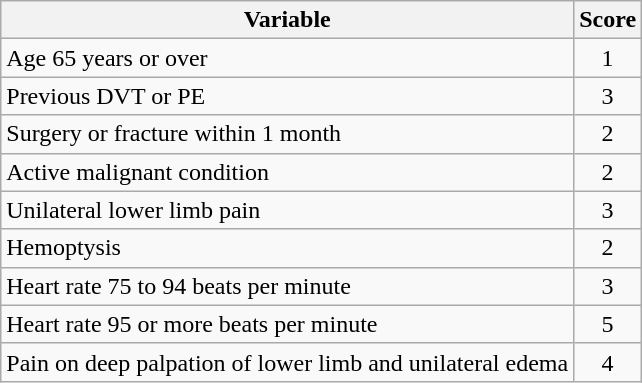<table class=wikitable border=1>
<tr>
<th>Variable</th>
<th>Score</th>
</tr>
<tr>
<td>Age 65 years or over</td>
<td style="text-align:center">1</td>
</tr>
<tr>
<td>Previous DVT or PE</td>
<td style="text-align:center">3</td>
</tr>
<tr>
<td>Surgery or fracture within 1 month</td>
<td style="text-align:center">2</td>
</tr>
<tr>
<td>Active malignant condition</td>
<td style="text-align:center">2</td>
</tr>
<tr>
<td>Unilateral lower limb pain</td>
<td style="text-align:center">3</td>
</tr>
<tr>
<td>Hemoptysis</td>
<td style="text-align:center">2</td>
</tr>
<tr>
<td>Heart rate 75 to 94 beats per minute</td>
<td style="text-align:center">3</td>
</tr>
<tr>
<td>Heart rate 95 or more beats per minute</td>
<td style="text-align:center">5</td>
</tr>
<tr>
<td>Pain on deep palpation of lower limb and unilateral edema</td>
<td style="text-align:center">4</td>
</tr>
</table>
